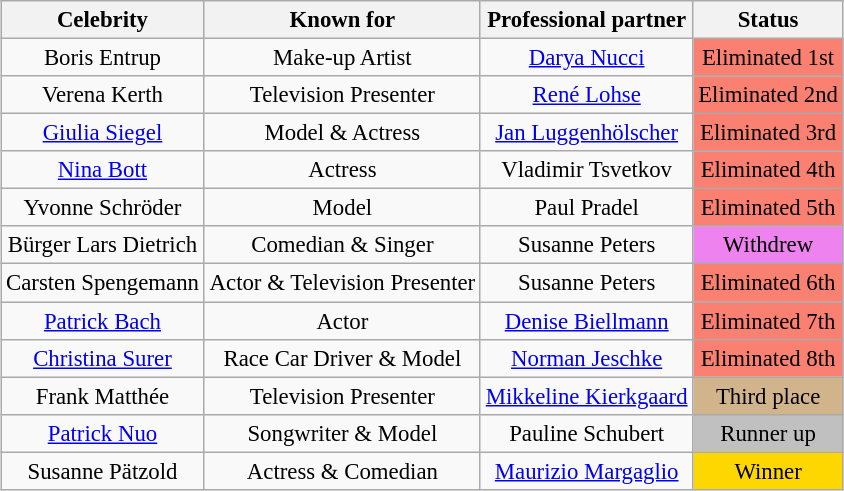<table class="wikitable sortable" style="margin: auto; text-align:center; font-size:95%;">
<tr>
<th>Celebrity</th>
<th>Known for</th>
<th>Professional partner</th>
<th>Status</th>
</tr>
<tr>
<td>Boris Entrup</td>
<td>Make-up Artist</td>
<td><a href='#'>Darya Nucci</a></td>
<td style=background:salmon>Eliminated 1st</td>
</tr>
<tr>
<td>Verena Kerth</td>
<td>Television Presenter</td>
<td><a href='#'>René Lohse</a></td>
<td style=background:salmon>Eliminated 2nd</td>
</tr>
<tr>
<td><a href='#'>Giulia Siegel</a></td>
<td>Model & Actress</td>
<td><a href='#'>Jan Luggenhölscher</a></td>
<td style=background:salmon>Eliminated 3rd</td>
</tr>
<tr>
<td><a href='#'>Nina Bott</a></td>
<td>Actress</td>
<td>Vladimir Tsvetkov</td>
<td style=background:salmon>Eliminated 4th</td>
</tr>
<tr>
<td>Yvonne Schröder</td>
<td>Model</td>
<td>Paul Pradel</td>
<td style=background:salmon>Eliminated 5th</td>
</tr>
<tr>
<td>Bürger Lars Dietrich</td>
<td>Comedian & Singer</td>
<td>Susanne Peters</td>
<td style="background:violet; text-align:center;">Withdrew</td>
</tr>
<tr>
<td>Carsten Spengemann</td>
<td>Actor & Television Presenter</td>
<td>Susanne Peters</td>
<td style=background:salmon>Eliminated 6th</td>
</tr>
<tr>
<td><a href='#'>Patrick Bach</a></td>
<td>Actor</td>
<td><a href='#'>Denise Biellmann</a></td>
<td style=background:salmon>Eliminated 7th</td>
</tr>
<tr>
<td><a href='#'>Christina Surer</a></td>
<td>Race Car Driver & Model</td>
<td><a href='#'>Norman Jeschke</a></td>
<td style=background:salmon>Eliminated 8th</td>
</tr>
<tr>
<td>Frank Matthée</td>
<td>Television Presenter</td>
<td><a href='#'>Mikkeline Kierkgaard</a></td>
<td style=background:tan>Third place</td>
</tr>
<tr>
<td><a href='#'>Patrick Nuo</a></td>
<td>Songwriter & Model</td>
<td>Pauline Schubert</td>
<td style=background:silver>Runner up</td>
</tr>
<tr>
<td>Susanne Pätzold</td>
<td>Actress & Comedian</td>
<td><a href='#'>Maurizio Margaglio</a></td>
<td bgcolor=gold>Winner</td>
</tr>
</table>
